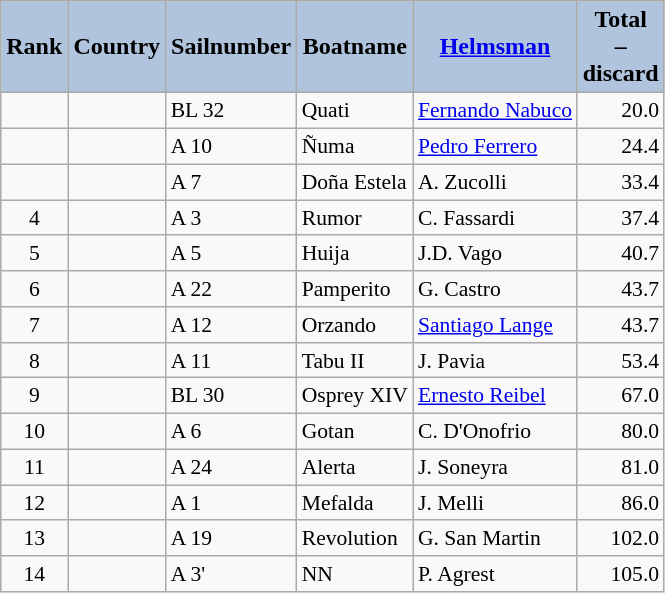<table class="wikitable">
<tr>
<th style="text-align:center;background-color:LightSteelBlue"><strong>Rank</strong></th>
<th style="text-align:center;background-color:LightSteelBlue"><strong>Country</strong></th>
<th style="text-align:center;background-color:LightSteelBlue"><strong>Sailnumber</strong></th>
<th style="text-align:center;background-color:LightSteelBlue"><strong>Boatname</strong></th>
<th style="text-align:center;background-color:LightSteelBlue"><strong><a href='#'>Helmsman</a></strong></th>
<th style="text-align:center;background-color:LightSteelBlue"><strong>Total<br>–<br>discard</strong></th>
</tr>
<tr>
<td style="text-align:center; vertical-align:top; font-size:90%"></td>
<td style="vertical-align:top; font-size:90%"></td>
<td style="vertical-align:top; font-size:90%">BL 32</td>
<td style="vertical-align:top; font-size:90%">Quati</td>
<td style="vertical-align:top; font-size:90%"><a href='#'>Fernando Nabuco</a></td>
<td style="text-align:right; vertical-align:top; font-size:90%">20.0</td>
</tr>
<tr>
<td style="text-align:center; vertical-align:top; font-size:90%"></td>
<td style="vertical-align:top; font-size:90%"></td>
<td style="vertical-align:top; font-size:90%">A 10</td>
<td style="vertical-align:top; font-size:90%">Ñuma</td>
<td style="vertical-align:top; font-size:90%"><a href='#'>Pedro Ferrero</a></td>
<td style="text-align:right; vertical-align:top; font-size:90%">24.4</td>
</tr>
<tr>
<td style="text-align:center; vertical-align:top; font-size:90%"></td>
<td style="vertical-align:top; font-size:90%"></td>
<td style="vertical-align:top; font-size:90%">A 7</td>
<td style="vertical-align:top; font-size:90%">Doña Estela</td>
<td style="vertical-align:top; font-size:90%">A. Zucolli</td>
<td style="text-align:right; vertical-align:top; font-size:90%">33.4</td>
</tr>
<tr>
<td style="text-align:center; vertical-align:top; font-size:90%">4</td>
<td style="vertical-align:top; font-size:90%"></td>
<td style="vertical-align:top; font-size:90%">A 3</td>
<td style="vertical-align:top; font-size:90%">Rumor</td>
<td style="vertical-align:top; font-size:90%">C. Fassardi</td>
<td style="text-align:right; vertical-align:top; font-size:90%">37.4</td>
</tr>
<tr>
<td style="text-align:center; vertical-align:top; font-size:90%">5</td>
<td style="vertical-align:top; font-size:90%"></td>
<td style="vertical-align:top; font-size:90%">A 5</td>
<td style="vertical-align:top; font-size:90%">Huija</td>
<td style="vertical-align:top; font-size:90%">J.D. Vago</td>
<td style="text-align:right; vertical-align:top; font-size:90%">40.7</td>
</tr>
<tr>
<td style="text-align:center; vertical-align:top; font-size:90%">6</td>
<td style="vertical-align:top; font-size:90%"></td>
<td style="vertical-align:top; font-size:90%">A 22</td>
<td style="vertical-align:top; font-size:90%">Pamperito</td>
<td style="vertical-align:top; font-size:90%">G. Castro</td>
<td style="text-align:right; vertical-align:top; font-size:90%">43.7</td>
</tr>
<tr>
<td style="text-align:center; vertical-align:top; font-size:90%">7</td>
<td style="vertical-align:top; font-size:90%"></td>
<td style="vertical-align:top; font-size:90%">A 12</td>
<td style="vertical-align:top; font-size:90%">Orzando</td>
<td style="vertical-align:top; font-size:90%"><a href='#'>Santiago Lange</a></td>
<td style="text-align:right; vertical-align:top; font-size:90%">43.7</td>
</tr>
<tr>
<td style="text-align:center; vertical-align:top; font-size:90%">8</td>
<td style="vertical-align:top; font-size:90%"></td>
<td style="vertical-align:top; font-size:90%">A 11</td>
<td style="vertical-align:top; font-size:90%">Tabu II</td>
<td style="vertical-align:top; font-size:90%">J. Pavia</td>
<td style="text-align:right; vertical-align:top; font-size:90%">53.4</td>
</tr>
<tr>
<td style="text-align:center; vertical-align:top; font-size:90%">9</td>
<td style="vertical-align:top; font-size:90%"></td>
<td style="vertical-align:top; font-size:90%">BL 30</td>
<td style="vertical-align:top; font-size:90%">Osprey XIV</td>
<td style="vertical-align:top; font-size:90%"><a href='#'>Ernesto Reibel</a></td>
<td style="text-align:right; vertical-align:top; font-size:90%">67.0</td>
</tr>
<tr>
<td style="text-align:center; vertical-align:top; font-size:90%">10</td>
<td style="vertical-align:top; font-size:90%"></td>
<td style="vertical-align:top; font-size:90%">A 6</td>
<td style="vertical-align:top; font-size:90%">Gotan</td>
<td style="vertical-align:top; font-size:90%">C. D'Onofrio</td>
<td style="text-align:right; vertical-align:top; font-size:90%">80.0</td>
</tr>
<tr>
<td style="text-align:center; vertical-align:top; font-size:90%">11</td>
<td style="vertical-align:top; font-size:90%"></td>
<td style="vertical-align:top; font-size:90%">A 24</td>
<td style="vertical-align:top; font-size:90%">Alerta</td>
<td style="vertical-align:top; font-size:90%">J. Soneyra</td>
<td style="text-align:right; vertical-align:top; font-size:90%">81.0</td>
</tr>
<tr>
<td style="text-align:center; vertical-align:top; font-size:90%">12</td>
<td style="vertical-align:top; font-size:90%"></td>
<td style="vertical-align:top; font-size:90%">A 1</td>
<td style="vertical-align:top; font-size:90%">Mefalda</td>
<td style="vertical-align:top; font-size:90%">J. Melli</td>
<td style="text-align:right; vertical-align:top; font-size:90%">86.0</td>
</tr>
<tr>
<td style="text-align:center; vertical-align:top; font-size:90%">13</td>
<td style="vertical-align:top; font-size:90%"></td>
<td style="vertical-align:top; font-size:90%">A 19</td>
<td style="vertical-align:top; font-size:90%">Revolution</td>
<td style="vertical-align:top; font-size:90%">G. San Martin</td>
<td style="text-align:right; vertical-align:top; font-size:90%">102.0</td>
</tr>
<tr>
<td style="text-align:center; vertical-align:top; font-size:90%">14</td>
<td style="vertical-align:top; font-size:90%"></td>
<td style="vertical-align:top; font-size:90%">A 3'</td>
<td style="vertical-align:top; font-size:90%">NN</td>
<td style="vertical-align:top; font-size:90%">P. Agrest</td>
<td style="text-align:right; vertical-align:top; font-size:90%">105.0</td>
</tr>
</table>
